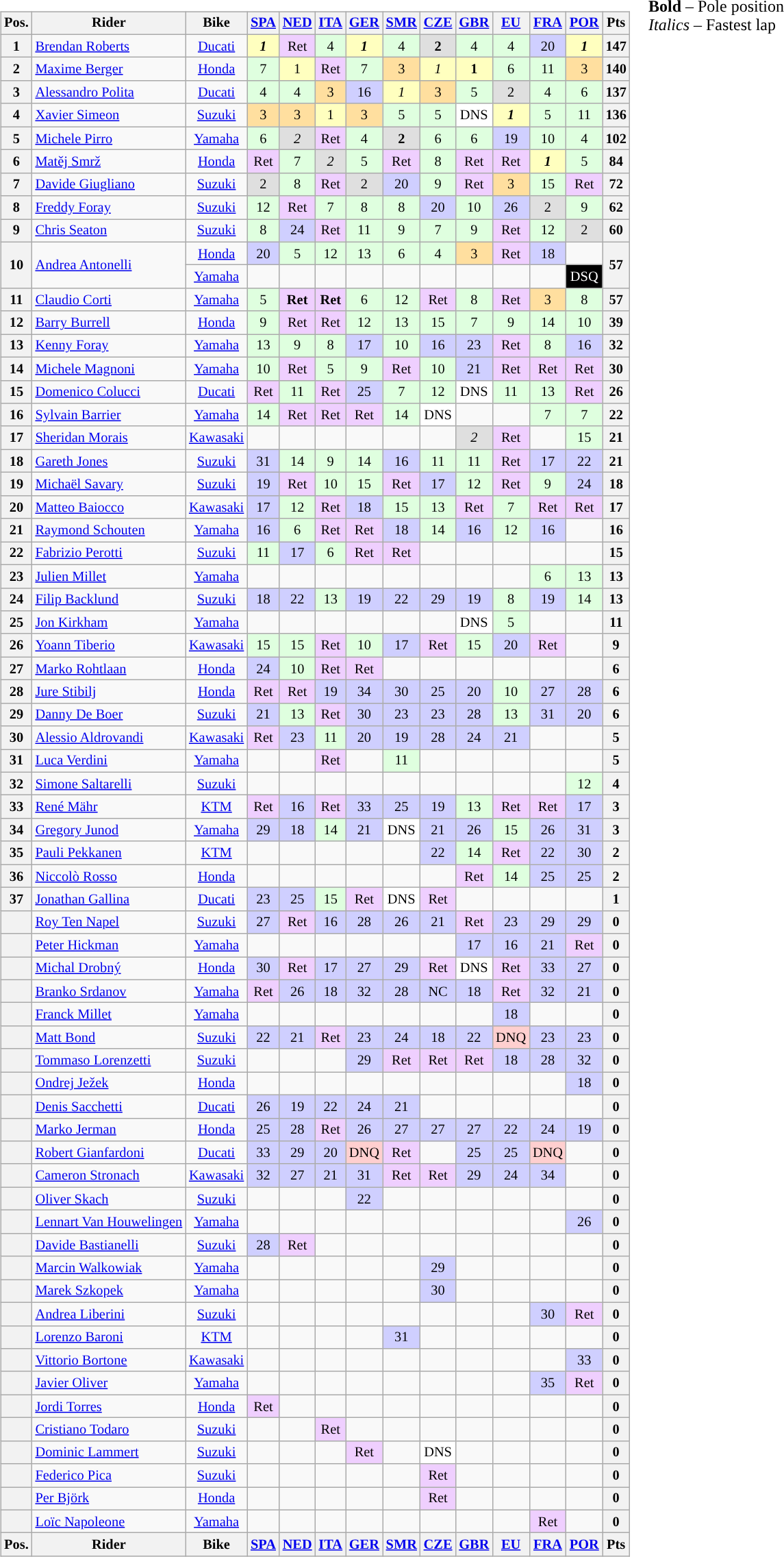<table>
<tr>
<td><br><table class="wikitable" style="font-size: 85%; text-align: center">
<tr valign="top">
<th valign="middle">Pos.</th>
<th valign="middle">Rider</th>
<th valign="middle">Bike</th>
<th><a href='#'>SPA</a><br></th>
<th><a href='#'>NED</a><br></th>
<th><a href='#'>ITA</a><br></th>
<th><a href='#'>GER</a><br></th>
<th><a href='#'>SMR</a><br></th>
<th><a href='#'>CZE</a><br></th>
<th><a href='#'>GBR</a><br></th>
<th><a href='#'>EU</a><br></th>
<th><a href='#'>FRA</a><br></th>
<th><a href='#'>POR</a><br></th>
<th valign="middle">Pts</th>
</tr>
<tr>
<th>1</th>
<td align="left"> <a href='#'>Brendan Roberts</a></td>
<td><a href='#'>Ducati</a></td>
<td style="background:#ffffbf;"><strong><em>1</em></strong></td>
<td style="background:#efcfff;">Ret</td>
<td style="background:#dfffdf;">4</td>
<td style="background:#ffffbf;"><strong><em>1</em></strong></td>
<td style="background:#dfffdf;">4</td>
<td style="background:#dfdfdf;"><strong>2</strong></td>
<td style="background:#dfffdf;">4</td>
<td style="background:#dfffdf;">4</td>
<td style="background:#cfcfff;">20</td>
<td style="background:#ffffbf;"><strong><em>1</em></strong></td>
<th>147</th>
</tr>
<tr>
<th>2</th>
<td align="left"> <a href='#'>Maxime Berger</a></td>
<td><a href='#'>Honda</a></td>
<td style="background:#dfffdf;">7</td>
<td style="background:#ffffbf;">1</td>
<td style="background:#efcfff;">Ret</td>
<td style="background:#dfffdf;">7</td>
<td style="background:#ffdf9f;">3</td>
<td style="background:#ffffbf;"><em>1</em></td>
<td style="background:#ffffbf;"><strong>1</strong></td>
<td style="background:#dfffdf;">6</td>
<td style="background:#dfffdf;">11</td>
<td style="background:#ffdf9f;">3</td>
<th>140</th>
</tr>
<tr>
<th>3</th>
<td align="left"> <a href='#'>Alessandro Polita</a></td>
<td><a href='#'>Ducati</a></td>
<td style="background:#dfffdf;">4</td>
<td style="background:#dfffdf;">4</td>
<td style="background:#ffdf9f;">3</td>
<td style="background:#cfcfff;">16</td>
<td style="background:#ffffbf;"><em>1</em></td>
<td style="background:#ffdf9f;">3</td>
<td style="background:#dfffdf;">5</td>
<td style="background:#dfdfdf;">2</td>
<td style="background:#dfffdf;">4</td>
<td style="background:#dfffdf;">6</td>
<th>137</th>
</tr>
<tr>
<th>4</th>
<td align="left"> <a href='#'>Xavier Simeon</a></td>
<td><a href='#'>Suzuki</a></td>
<td style="background:#ffdf9f;">3</td>
<td style="background:#ffdf9f;">3</td>
<td style="background:#ffffbf;">1</td>
<td style="background:#ffdf9f;">3</td>
<td style="background:#dfffdf;">5</td>
<td style="background:#dfffdf;">5</td>
<td style="background:#ffffff;">DNS</td>
<td style="background:#ffffbf;"><strong><em>1</em></strong></td>
<td style="background:#dfffdf;">5</td>
<td style="background:#dfffdf;">11</td>
<th>136</th>
</tr>
<tr>
<th>5</th>
<td align="left"> <a href='#'>Michele Pirro</a></td>
<td><a href='#'>Yamaha</a></td>
<td style="background:#dfffdf;">6</td>
<td style="background:#dfdfdf;"><em>2</em></td>
<td style="background:#efcfff;">Ret</td>
<td style="background:#dfffdf;">4</td>
<td style="background:#dfdfdf;"><strong>2</strong></td>
<td style="background:#dfffdf;">6</td>
<td style="background:#dfffdf;">6</td>
<td style="background:#cfcfff;">19</td>
<td style="background:#dfffdf;">10</td>
<td style="background:#dfffdf;">4</td>
<th>102</th>
</tr>
<tr>
<th>6</th>
<td align="left"> <a href='#'>Matěj Smrž</a></td>
<td><a href='#'>Honda</a></td>
<td style="background:#efcfff;">Ret</td>
<td style="background:#dfffdf;">7</td>
<td style="background:#dfdfdf;"><em>2</em></td>
<td style="background:#dfffdf;">5</td>
<td style="background:#efcfff;">Ret</td>
<td style="background:#dfffdf;">8</td>
<td style="background:#efcfff;">Ret</td>
<td style="background:#efcfff;">Ret</td>
<td style="background:#ffffbf;"><strong><em>1</em></strong></td>
<td style="background:#dfffdf;">5</td>
<th>84</th>
</tr>
<tr>
<th>7</th>
<td align="left"> <a href='#'>Davide Giugliano</a></td>
<td><a href='#'>Suzuki</a></td>
<td style="background:#dfdfdf;">2</td>
<td style="background:#dfffdf;">8</td>
<td style="background:#efcfff;">Ret</td>
<td style="background:#dfdfdf;">2</td>
<td style="background:#cfcfff;">20</td>
<td style="background:#dfffdf;">9</td>
<td style="background:#efcfff;">Ret</td>
<td style="background:#ffdf9f;">3</td>
<td style="background:#dfffdf;">15</td>
<td style="background:#efcfff;">Ret</td>
<th>72</th>
</tr>
<tr>
<th>8</th>
<td align="left"> <a href='#'>Freddy Foray</a></td>
<td><a href='#'>Suzuki</a></td>
<td style="background:#dfffdf;">12</td>
<td style="background:#efcfff;">Ret</td>
<td style="background:#dfffdf;">7</td>
<td style="background:#dfffdf;">8</td>
<td style="background:#dfffdf;">8</td>
<td style="background:#cfcfff;">20</td>
<td style="background:#dfffdf;">10</td>
<td style="background:#cfcfff;">26</td>
<td style="background:#dfdfdf;">2</td>
<td style="background:#dfffdf;">9</td>
<th>62</th>
</tr>
<tr>
<th>9</th>
<td align="left"> <a href='#'>Chris Seaton</a></td>
<td><a href='#'>Suzuki</a></td>
<td style="background:#dfffdf;">8</td>
<td style="background:#cfcfff;">24</td>
<td style="background:#efcfff;">Ret</td>
<td style="background:#dfffdf;">11</td>
<td style="background:#dfffdf;">9</td>
<td style="background:#dfffdf;">7</td>
<td style="background:#dfffdf;">9</td>
<td style="background:#efcfff;">Ret</td>
<td style="background:#dfffdf;">12</td>
<td style="background:#dfdfdf;">2</td>
<th>60</th>
</tr>
<tr>
<th rowspan="2">10</th>
<td rowspan="2" align="left"> <a href='#'>Andrea Antonelli</a></td>
<td><a href='#'>Honda</a></td>
<td style="background:#cfcfff;">20</td>
<td style="background:#dfffdf;">5</td>
<td style="background:#dfffdf;">12</td>
<td style="background:#dfffdf;">13</td>
<td style="background:#dfffdf;">6</td>
<td style="background:#dfffdf;">4</td>
<td style="background:#ffdf9f;">3</td>
<td style="background:#efcfff;">Ret</td>
<td style="background:#cfcfff;">18</td>
<td></td>
<th rowspan="2">57</th>
</tr>
<tr>
<td><a href='#'>Yamaha</a></td>
<td></td>
<td></td>
<td></td>
<td></td>
<td></td>
<td></td>
<td></td>
<td></td>
<td></td>
<td style="background:#000000;color:white">DSQ</td>
</tr>
<tr>
<th>11</th>
<td align="left"> <a href='#'>Claudio Corti</a></td>
<td><a href='#'>Yamaha</a></td>
<td style="background:#dfffdf;">5</td>
<td style="background:#efcfff;"><strong>Ret</strong></td>
<td style="background:#efcfff;"><strong>Ret</strong></td>
<td style="background:#dfffdf;">6</td>
<td style="background:#dfffdf;">12</td>
<td style="background:#efcfff;">Ret</td>
<td style="background:#dfffdf;">8</td>
<td style="background:#efcfff;">Ret</td>
<td style="background:#ffdf9f;">3</td>
<td style="background:#dfffdf;">8</td>
<th>57</th>
</tr>
<tr>
<th>12</th>
<td align="left"> <a href='#'>Barry Burrell</a></td>
<td><a href='#'>Honda</a></td>
<td style="background:#dfffdf;">9</td>
<td style="background:#efcfff;">Ret</td>
<td style="background:#efcfff;">Ret</td>
<td style="background:#dfffdf;">12</td>
<td style="background:#dfffdf;">13</td>
<td style="background:#dfffdf;">15</td>
<td style="background:#dfffdf;">7</td>
<td style="background:#dfffdf;">9</td>
<td style="background:#dfffdf;">14</td>
<td style="background:#dfffdf;">10</td>
<th>39</th>
</tr>
<tr>
<th>13</th>
<td align="left"> <a href='#'>Kenny Foray</a></td>
<td><a href='#'>Yamaha</a></td>
<td style="background:#dfffdf;">13</td>
<td style="background:#dfffdf;">9</td>
<td style="background:#dfffdf;">8</td>
<td style="background:#cfcfff;">17</td>
<td style="background:#dfffdf;">10</td>
<td style="background:#cfcfff;">16</td>
<td style="background:#cfcfff;">23</td>
<td style="background:#efcfff;">Ret</td>
<td style="background:#dfffdf;">8</td>
<td style="background:#cfcfff;">16</td>
<th>32</th>
</tr>
<tr>
<th>14</th>
<td align="left"> <a href='#'>Michele Magnoni</a></td>
<td><a href='#'>Yamaha</a></td>
<td style="background:#dfffdf;">10</td>
<td style="background:#efcfff;">Ret</td>
<td style="background:#dfffdf;">5</td>
<td style="background:#dfffdf;">9</td>
<td style="background:#efcfff;">Ret</td>
<td style="background:#dfffdf;">10</td>
<td style="background:#cfcfff;">21</td>
<td style="background:#efcfff;">Ret</td>
<td style="background:#efcfff;">Ret</td>
<td style="background:#efcfff;">Ret</td>
<th>30</th>
</tr>
<tr>
<th>15</th>
<td align="left"> <a href='#'>Domenico Colucci</a></td>
<td><a href='#'>Ducati</a></td>
<td style="background:#efcfff;">Ret</td>
<td style="background:#dfffdf;">11</td>
<td style="background:#efcfff;">Ret</td>
<td style="background:#cfcfff;">25</td>
<td style="background:#dfffdf;">7</td>
<td style="background:#dfffdf;">12</td>
<td style="background:#ffffff;">DNS</td>
<td style="background:#dfffdf;">11</td>
<td style="background:#dfffdf;">13</td>
<td style="background:#efcfff;">Ret</td>
<th>26</th>
</tr>
<tr>
<th>16</th>
<td align="left"> <a href='#'>Sylvain Barrier</a></td>
<td><a href='#'>Yamaha</a></td>
<td style="background:#dfffdf;">14</td>
<td style="background:#efcfff;">Ret</td>
<td style="background:#efcfff;">Ret</td>
<td style="background:#efcfff;">Ret</td>
<td style="background:#dfffdf;">14</td>
<td style="background:#ffffff;">DNS</td>
<td></td>
<td></td>
<td style="background:#dfffdf;">7</td>
<td style="background:#dfffdf;">7</td>
<th>22</th>
</tr>
<tr>
<th>17</th>
<td align="left"> <a href='#'>Sheridan Morais</a></td>
<td><a href='#'>Kawasaki</a></td>
<td></td>
<td></td>
<td></td>
<td></td>
<td></td>
<td></td>
<td style="background:#dfdfdf;"><em>2</em></td>
<td style="background:#efcfff;">Ret</td>
<td></td>
<td style="background:#dfffdf;">15</td>
<th>21</th>
</tr>
<tr>
<th>18</th>
<td align="left"> <a href='#'>Gareth Jones</a></td>
<td><a href='#'>Suzuki</a></td>
<td style="background:#cfcfff;">31</td>
<td style="background:#dfffdf;">14</td>
<td style="background:#dfffdf;">9</td>
<td style="background:#dfffdf;">14</td>
<td style="background:#cfcfff;">16</td>
<td style="background:#dfffdf;">11</td>
<td style="background:#dfffdf;">11</td>
<td style="background:#efcfff;">Ret</td>
<td style="background:#cfcfff;">17</td>
<td style="background:#cfcfff;">22</td>
<th>21</th>
</tr>
<tr>
<th>19</th>
<td align="left"> <a href='#'>Michaël Savary</a></td>
<td><a href='#'>Suzuki</a></td>
<td style="background:#cfcfff;">19</td>
<td style="background:#efcfff;">Ret</td>
<td style="background:#dfffdf;">10</td>
<td style="background:#dfffdf;">15</td>
<td style="background:#efcfff;">Ret</td>
<td style="background:#cfcfff;">17</td>
<td style="background:#dfffdf;">12</td>
<td style="background:#efcfff;">Ret</td>
<td style="background:#dfffdf;">9</td>
<td style="background:#cfcfff;">24</td>
<th>18</th>
</tr>
<tr>
<th>20</th>
<td align="left"> <a href='#'>Matteo Baiocco</a></td>
<td><a href='#'>Kawasaki</a></td>
<td style="background:#cfcfff;">17</td>
<td style="background:#dfffdf;">12</td>
<td style="background:#efcfff;">Ret</td>
<td style="background:#cfcfff;">18</td>
<td style="background:#dfffdf;">15</td>
<td style="background:#dfffdf;">13</td>
<td style="background:#efcfff;">Ret</td>
<td style="background:#dfffdf;">7</td>
<td style="background:#efcfff;">Ret</td>
<td style="background:#efcfff;">Ret</td>
<th>17</th>
</tr>
<tr>
<th>21</th>
<td align="left"> <a href='#'>Raymond Schouten</a></td>
<td><a href='#'>Yamaha</a></td>
<td style="background:#cfcfff;">16</td>
<td style="background:#dfffdf;">6</td>
<td style="background:#efcfff;">Ret</td>
<td style="background:#efcfff;">Ret</td>
<td style="background:#cfcfff;">18</td>
<td style="background:#dfffdf;">14</td>
<td style="background:#cfcfff;">16</td>
<td style="background:#dfffdf;">12</td>
<td style="background:#cfcfff;">16</td>
<td></td>
<th>16</th>
</tr>
<tr>
<th>22</th>
<td align="left"> <a href='#'>Fabrizio Perotti</a></td>
<td><a href='#'>Suzuki</a></td>
<td style="background:#dfffdf;">11</td>
<td style="background:#cfcfff;">17</td>
<td style="background:#dfffdf;">6</td>
<td style="background:#efcfff;">Ret</td>
<td style="background:#efcfff;">Ret</td>
<td></td>
<td></td>
<td></td>
<td></td>
<td></td>
<th>15</th>
</tr>
<tr>
<th>23</th>
<td align="left"> <a href='#'>Julien Millet</a></td>
<td><a href='#'>Yamaha</a></td>
<td></td>
<td></td>
<td></td>
<td></td>
<td></td>
<td></td>
<td></td>
<td></td>
<td style="background:#dfffdf;">6</td>
<td style="background:#dfffdf;">13</td>
<th>13</th>
</tr>
<tr>
<th>24</th>
<td align="left"> <a href='#'>Filip Backlund</a></td>
<td><a href='#'>Suzuki</a></td>
<td style="background:#cfcfff;">18</td>
<td style="background:#cfcfff;'">22</td>
<td style="background:#dfffdf;">13</td>
<td style="background:#cfcfff;">19</td>
<td style="background:#cfcfff;">22</td>
<td style="background:#cfcfff;">29</td>
<td style="background:#cfcfff;">19</td>
<td style="background:#dfffdf;">8</td>
<td style="background:#cfcfff;">19</td>
<td style="background:#dfffdf;">14</td>
<th>13</th>
</tr>
<tr>
<th>25</th>
<td align="left"> <a href='#'>Jon Kirkham</a></td>
<td><a href='#'>Yamaha</a></td>
<td></td>
<td></td>
<td></td>
<td></td>
<td></td>
<td></td>
<td style="background:#ffffff;">DNS</td>
<td style="background:#dfffdf;">5</td>
<td></td>
<td></td>
<th>11</th>
</tr>
<tr>
<th>26</th>
<td align="left"> <a href='#'>Yoann Tiberio</a></td>
<td><a href='#'>Kawasaki</a></td>
<td style="background:#dfffdf;">15</td>
<td style="background:#dfffdf;">15</td>
<td style="background:#efcfff;">Ret</td>
<td style="background:#dfffdf;">10</td>
<td style="background:#cfcfff;">17</td>
<td style="background:#efcfff;">Ret</td>
<td style="background:#dfffdf;">15</td>
<td style="background:#cfcfff;">20</td>
<td style="background:#efcfff;">Ret</td>
<td></td>
<th>9</th>
</tr>
<tr>
<th>27</th>
<td align="left"> <a href='#'>Marko Rohtlaan</a></td>
<td><a href='#'>Honda</a></td>
<td style="background:#cfcfff;">24</td>
<td style="background:#dfffdf;">10</td>
<td style="background:#efcfff;">Ret</td>
<td style="background:#efcfff;">Ret</td>
<td></td>
<td></td>
<td></td>
<td></td>
<td></td>
<td></td>
<th>6</th>
</tr>
<tr>
<th>28</th>
<td align="left"> <a href='#'>Jure Stibilj</a></td>
<td><a href='#'>Honda</a></td>
<td style="background:#efcfff;">Ret</td>
<td style="background:#efcfff;">Ret</td>
<td style="background:#cfcfff;">19</td>
<td style="background:#cfcfff;">34</td>
<td style="background:#cfcfff;">30</td>
<td style="background:#cfcfff;">25</td>
<td style="background:#cfcfff;">20</td>
<td style="background:#dfffdf;">10</td>
<td style="background:#cfcfff;">27</td>
<td style="background:#cfcfff;">28</td>
<th>6</th>
</tr>
<tr>
<th>29</th>
<td align="left"> <a href='#'>Danny De Boer</a></td>
<td><a href='#'>Suzuki</a></td>
<td style="background:#cfcfff;">21</td>
<td style="background:#dfffdf;">13</td>
<td style="background:#efcfff;">Ret</td>
<td style="background:#cfcfff;">30</td>
<td style="background:#cfcfff;">23</td>
<td style="background:#cfcfff;">23</td>
<td style="background:#cfcfff;">28</td>
<td style="background:#dfffdf;">13</td>
<td style="background:#cfcfff;">31</td>
<td style="background:#cfcfff;">20</td>
<th>6</th>
</tr>
<tr>
<th>30</th>
<td align="left"> <a href='#'>Alessio Aldrovandi</a></td>
<td><a href='#'>Kawasaki</a></td>
<td style="background:#efcfff;">Ret</td>
<td style="background:#cfcfff;">23</td>
<td style="background:#dfffdf;">11</td>
<td style="background:#cfcfff;">20</td>
<td style="background:#cfcfff;">19</td>
<td style="background:#cfcfff;">28</td>
<td style="background:#cfcfff;">24</td>
<td style="background:#cfcfff;">21</td>
<td></td>
<td></td>
<th>5</th>
</tr>
<tr>
<th>31</th>
<td align="left"> <a href='#'>Luca Verdini</a></td>
<td><a href='#'>Yamaha</a></td>
<td></td>
<td></td>
<td style="background:#efcfff;">Ret</td>
<td></td>
<td style="background:#dfffdf;">11</td>
<td></td>
<td></td>
<td></td>
<td></td>
<td></td>
<th>5</th>
</tr>
<tr>
<th>32</th>
<td align="left"> <a href='#'>Simone Saltarelli</a></td>
<td><a href='#'>Suzuki</a></td>
<td></td>
<td></td>
<td></td>
<td></td>
<td></td>
<td></td>
<td></td>
<td></td>
<td></td>
<td style="background:#dfffdf;">12</td>
<th>4</th>
</tr>
<tr>
<th>33</th>
<td align="left"> <a href='#'>René Mähr</a></td>
<td><a href='#'>KTM</a></td>
<td style="background:#efcfff;">Ret</td>
<td style="background:#cfcfff;">16</td>
<td style="background:#efcfff;">Ret</td>
<td style="background:#cfcfff;">33</td>
<td style="background:#cfcfff;">25</td>
<td style="background:#cfcfff;">19</td>
<td style="background:#dfffdf;">13</td>
<td style="background:#efcfff;">Ret</td>
<td style="background:#efcfff;">Ret</td>
<td style="background:#cfcfff;">17</td>
<th>3</th>
</tr>
<tr>
<th>34</th>
<td align="left"> <a href='#'>Gregory Junod</a></td>
<td><a href='#'>Yamaha</a></td>
<td style="background:#cfcfff;">29</td>
<td style="background:#cfcfff;">18</td>
<td style="background:#dfffdf;">14</td>
<td style="background:#cfcfff;">21</td>
<td style="background:#ffffff;">DNS</td>
<td style="background:#cfcfff;">21</td>
<td style="background:#cfcfff;">26</td>
<td style="background:#dfffdf;">15</td>
<td style="background:#cfcfff;">26</td>
<td style="background:#cfcfff;">31</td>
<th>3</th>
</tr>
<tr>
<th>35</th>
<td align="left"> <a href='#'>Pauli Pekkanen</a></td>
<td><a href='#'>KTM</a></td>
<td></td>
<td></td>
<td></td>
<td></td>
<td></td>
<td style="background:#cfcfff;">22</td>
<td style="background:#dfffdf;">14</td>
<td style="background:#efcfff;">Ret</td>
<td style="background:#cfcfff;">22</td>
<td style="background:#cfcfff;">30</td>
<th>2</th>
</tr>
<tr>
<th>36</th>
<td align="left"> <a href='#'>Niccolò Rosso</a></td>
<td><a href='#'>Honda</a></td>
<td></td>
<td></td>
<td></td>
<td></td>
<td></td>
<td></td>
<td style="background:#efcfff;">Ret</td>
<td style="background:#dfffdf;">14</td>
<td style="background:#cfcfff;">25</td>
<td style="background:#cfcfff;">25</td>
<th>2</th>
</tr>
<tr>
<th>37</th>
<td align="left"> <a href='#'>Jonathan Gallina</a></td>
<td><a href='#'>Ducati</a></td>
<td style="background:#cfcfff;">23</td>
<td style="background:#cfcfff;">25</td>
<td style="background:#dfffdf;">15</td>
<td style="background:#efcfff;">Ret</td>
<td style="background:#ffffff;">DNS</td>
<td style="background:#efcfff;">Ret</td>
<td></td>
<td></td>
<td></td>
<td></td>
<th>1</th>
</tr>
<tr>
<th></th>
<td align="left"> <a href='#'>Roy Ten Napel</a></td>
<td><a href='#'>Suzuki</a></td>
<td style="background:#cfcfff;">27</td>
<td style="background:#efcfff;">Ret</td>
<td style="background:#cfcfff;">16</td>
<td style="background:#cfcfff;">28</td>
<td style="background:#cfcfff;">26</td>
<td style="background:#cfcfff;">21</td>
<td style="background:#efcfff;">Ret</td>
<td style="background:#cfcfff;">23</td>
<td style="background:#cfcfff;">29</td>
<td style="background:#cfcfff;">29</td>
<th>0</th>
</tr>
<tr>
<th></th>
<td align="left"> <a href='#'>Peter Hickman</a></td>
<td><a href='#'>Yamaha</a></td>
<td></td>
<td></td>
<td></td>
<td></td>
<td></td>
<td></td>
<td style="background:#cfcfff;">17</td>
<td style="background:#cfcfff;">16</td>
<td style="background:#cfcfff;">21</td>
<td style="background:#efcfff;">Ret</td>
<th>0</th>
</tr>
<tr>
<th></th>
<td align="left"> <a href='#'>Michal Drobný</a></td>
<td><a href='#'>Honda</a></td>
<td style="background:#cfcfff;">30</td>
<td style="background:#efcfff;">Ret</td>
<td style="background:#cfcfff;">17</td>
<td style="background:#cfcfff;">27</td>
<td style="background:#cfcfff;">29</td>
<td style="background:#efcfff;">Ret</td>
<td style="background:#ffffff;">DNS</td>
<td style="background:#efcfff;">Ret</td>
<td style="background:#cfcfff;">33</td>
<td style="background:#cfcfff;">27</td>
<th>0</th>
</tr>
<tr>
<th></th>
<td align="left"> <a href='#'>Branko Srdanov</a></td>
<td><a href='#'>Yamaha</a></td>
<td style="background:#efcfff;">Ret</td>
<td style="background:#cfcfff;">26</td>
<td style="background:#cfcfff;">18</td>
<td style="background:#cfcfff;">32</td>
<td style="background:#cfcfff;">28</td>
<td style="background:#cfcfff;">NC</td>
<td style="background:#cfcfff;">18</td>
<td style="background:#efcfff;">Ret</td>
<td style="background:#cfcfff;">32</td>
<td style="background:#cfcfff;">21</td>
<th>0</th>
</tr>
<tr>
<th></th>
<td align="left"> <a href='#'>Franck Millet</a></td>
<td><a href='#'>Yamaha</a></td>
<td></td>
<td></td>
<td></td>
<td></td>
<td></td>
<td></td>
<td></td>
<td style="background:#cfcfff;">18</td>
<td></td>
<td></td>
<th>0</th>
</tr>
<tr>
<th></th>
<td align="left"> <a href='#'>Matt Bond</a></td>
<td><a href='#'>Suzuki</a></td>
<td style="background:#cfcfff;">22</td>
<td style="background:#cfcfff;">21</td>
<td style="background:#efcfff;">Ret</td>
<td style="background:#cfcfff;">23</td>
<td style="background:#cfcfff;">24</td>
<td style="background:#cfcfff;">18</td>
<td style="background:#cfcfff;">22</td>
<td style="background:#ffcfcf;">DNQ</td>
<td style="background:#cfcfff;">23</td>
<td style="background:#cfcfff;">23</td>
<th>0</th>
</tr>
<tr>
<th></th>
<td align="left"> <a href='#'>Tommaso Lorenzetti</a></td>
<td><a href='#'>Suzuki</a></td>
<td></td>
<td></td>
<td></td>
<td style="background:#cfcfff;">29</td>
<td style="background:#efcfff;">Ret</td>
<td style="background:#efcfff;">Ret</td>
<td style="background:#efcfff;">Ret</td>
<td style="background:#cfcfff;">18</td>
<td style="background:#cfcfff;">28</td>
<td style="background:#cfcfff;">32</td>
<th>0</th>
</tr>
<tr>
<th></th>
<td align="left"> <a href='#'>Ondrej Ježek</a></td>
<td><a href='#'>Honda</a></td>
<td></td>
<td></td>
<td></td>
<td></td>
<td></td>
<td></td>
<td></td>
<td></td>
<td></td>
<td style="background:#cfcfff;">18</td>
<th>0</th>
</tr>
<tr>
<th></th>
<td align="left"> <a href='#'>Denis Sacchetti</a></td>
<td><a href='#'>Ducati</a></td>
<td style="background:#cfcfff;">26</td>
<td style="background:#cfcfff;">19</td>
<td style="background:#cfcfff;">22</td>
<td style="background:#cfcfff;">24</td>
<td style="background:#cfcfff;">21</td>
<td></td>
<td></td>
<td></td>
<td></td>
<td></td>
<th>0</th>
</tr>
<tr>
<th></th>
<td align="left"> <a href='#'>Marko Jerman</a></td>
<td><a href='#'>Honda</a></td>
<td style="background:#cfcfff;">25</td>
<td style="background:#cfcfff;">28</td>
<td style="background:#efcfff;">Ret</td>
<td style="background:#cfcfff;">26</td>
<td style="background:#cfcfff;">27</td>
<td style="background:#cfcfff;">27</td>
<td style="background:#cfcfff;">27</td>
<td style="background:#cfcfff;">22</td>
<td style="background:#cfcfff;">24</td>
<td style="background:#cfcfff;">19</td>
<th>0</th>
</tr>
<tr>
<th></th>
<td align="left"> <a href='#'>Robert Gianfardoni</a></td>
<td><a href='#'>Ducati</a></td>
<td style="background:#cfcfff;">33</td>
<td style="background:#cfcfff;">29</td>
<td style="background:#cfcfff;">20</td>
<td style="background:#ffcfcf;">DNQ</td>
<td style="background:#efcfff;">Ret</td>
<td></td>
<td style="background:#cfcfff;">25</td>
<td style="background:#cfcfff;">25</td>
<td style="background:#ffcfcf;">DNQ</td>
<td></td>
<th>0</th>
</tr>
<tr>
<th></th>
<td align="left"> <a href='#'>Cameron Stronach</a></td>
<td><a href='#'>Kawasaki</a></td>
<td style="background:#cfcfff;">32</td>
<td style="background:#cfcfff;">27</td>
<td style="background:#cfcfff;">21</td>
<td style="background:#cfcfff;">31</td>
<td style="background:#efcfff;">Ret</td>
<td style="background:#efcfff;">Ret</td>
<td style="background:#cfcfff;">29</td>
<td style="background:#cfcfff;">24</td>
<td style="background:#cfcfff;">34</td>
<td></td>
<th>0</th>
</tr>
<tr>
<th></th>
<td align="left"> <a href='#'>Oliver Skach</a></td>
<td><a href='#'>Suzuki</a></td>
<td></td>
<td></td>
<td></td>
<td style="background:#cfcfff;">22</td>
<td></td>
<td></td>
<td></td>
<td></td>
<td></td>
<td></td>
<th>0</th>
</tr>
<tr>
<th></th>
<td align="left"> <a href='#'>Lennart Van Houwelingen</a></td>
<td><a href='#'>Yamaha</a></td>
<td></td>
<td></td>
<td></td>
<td></td>
<td></td>
<td></td>
<td></td>
<td></td>
<td></td>
<td style="background:#cfcfff;">26</td>
<th>0</th>
</tr>
<tr>
<th></th>
<td align="left"> <a href='#'>Davide Bastianelli</a></td>
<td><a href='#'>Suzuki</a></td>
<td style="background:#cfcfff;">28</td>
<td style="background:#efcfff;">Ret</td>
<td></td>
<td></td>
<td></td>
<td></td>
<td></td>
<td></td>
<td></td>
<td></td>
<th>0</th>
</tr>
<tr>
<th></th>
<td align="left"> <a href='#'>Marcin Walkowiak</a></td>
<td><a href='#'>Yamaha</a></td>
<td></td>
<td></td>
<td></td>
<td></td>
<td></td>
<td style="background:#cfcfff;">29</td>
<td></td>
<td></td>
<td></td>
<td></td>
<th>0</th>
</tr>
<tr>
<th></th>
<td align="left"> <a href='#'>Marek Szkopek</a></td>
<td><a href='#'>Yamaha</a></td>
<td></td>
<td></td>
<td></td>
<td></td>
<td></td>
<td style="background:#cfcfff;">30</td>
<td></td>
<td></td>
<td></td>
<td></td>
<th>0</th>
</tr>
<tr>
<th></th>
<td align="left"> <a href='#'>Andrea Liberini</a></td>
<td><a href='#'>Suzuki</a></td>
<td></td>
<td></td>
<td></td>
<td></td>
<td></td>
<td></td>
<td></td>
<td></td>
<td style="background:#cfcfff;">30</td>
<td style="background:#efcfff;">Ret</td>
<th>0</th>
</tr>
<tr>
<th></th>
<td align="left"> <a href='#'>Lorenzo Baroni</a></td>
<td><a href='#'>KTM</a></td>
<td></td>
<td></td>
<td></td>
<td></td>
<td style="background:#cfcfff;">31</td>
<td></td>
<td></td>
<td></td>
<td></td>
<td></td>
<th>0</th>
</tr>
<tr>
<th></th>
<td align="left"> <a href='#'>Vittorio Bortone</a></td>
<td><a href='#'>Kawasaki</a></td>
<td></td>
<td></td>
<td></td>
<td></td>
<td></td>
<td></td>
<td></td>
<td></td>
<td></td>
<td style="background:#cfcfff;">33</td>
<th>0</th>
</tr>
<tr>
<th></th>
<td align="left"> <a href='#'>Javier Oliver</a></td>
<td><a href='#'>Yamaha</a></td>
<td></td>
<td></td>
<td></td>
<td></td>
<td></td>
<td></td>
<td></td>
<td></td>
<td style="background:#cfcfff;">35</td>
<td style="background:#efcfff;">Ret</td>
<th>0</th>
</tr>
<tr>
<th></th>
<td align="left"> <a href='#'>Jordi Torres</a></td>
<td><a href='#'>Honda</a></td>
<td style="background:#efcfff;">Ret</td>
<td></td>
<td></td>
<td></td>
<td></td>
<td></td>
<td></td>
<td></td>
<td></td>
<td></td>
<th>0</th>
</tr>
<tr>
<th></th>
<td align="left"> <a href='#'>Cristiano Todaro</a></td>
<td><a href='#'>Suzuki</a></td>
<td></td>
<td></td>
<td style="background:#efcfff;">Ret</td>
<td></td>
<td></td>
<td></td>
<td></td>
<td></td>
<td></td>
<td></td>
<th>0</th>
</tr>
<tr>
<th></th>
<td align="left"> <a href='#'>Dominic Lammert</a></td>
<td><a href='#'>Suzuki</a></td>
<td></td>
<td></td>
<td></td>
<td style="background:#efcfff;">Ret</td>
<td></td>
<td style="background:#ffffff;">DNS</td>
<td></td>
<td></td>
<td></td>
<td></td>
<th>0</th>
</tr>
<tr>
<th></th>
<td align="left"> <a href='#'>Federico Pica</a></td>
<td><a href='#'>Suzuki</a></td>
<td></td>
<td></td>
<td></td>
<td></td>
<td></td>
<td style="background:#efcfff;">Ret</td>
<td></td>
<td></td>
<td></td>
<td></td>
<th>0</th>
</tr>
<tr>
<th></th>
<td align="left"> <a href='#'>Per Björk</a></td>
<td><a href='#'>Honda</a></td>
<td></td>
<td></td>
<td></td>
<td></td>
<td></td>
<td style="background:#efcfff;">Ret</td>
<td></td>
<td></td>
<td></td>
<td></td>
<th>0</th>
</tr>
<tr>
<th></th>
<td align="left"> <a href='#'>Loïc Napoleone</a></td>
<td><a href='#'>Yamaha</a></td>
<td></td>
<td></td>
<td></td>
<td></td>
<td></td>
<td></td>
<td></td>
<td></td>
<td style="background:#efcfff;">Ret</td>
<td></td>
<th>0</th>
</tr>
<tr valign="top">
<th valign="middle">Pos.</th>
<th valign="middle">Rider</th>
<th valign="middle">Bike</th>
<th><a href='#'>SPA</a><br></th>
<th><a href='#'>NED</a><br></th>
<th><a href='#'>ITA</a><br></th>
<th><a href='#'>GER</a><br></th>
<th><a href='#'>SMR</a><br></th>
<th><a href='#'>CZE</a><br></th>
<th><a href='#'>GBR</a><br></th>
<th><a href='#'>EU</a><br></th>
<th><a href='#'>FRA</a><br></th>
<th><a href='#'>POR</a><br></th>
<th valign="middle">Pts</th>
</tr>
</table>
</td>
<td valign="top"><br><span><strong>Bold</strong> – Pole position<br><em>Italics</em> – Fastest lap</span><br></td>
</tr>
</table>
